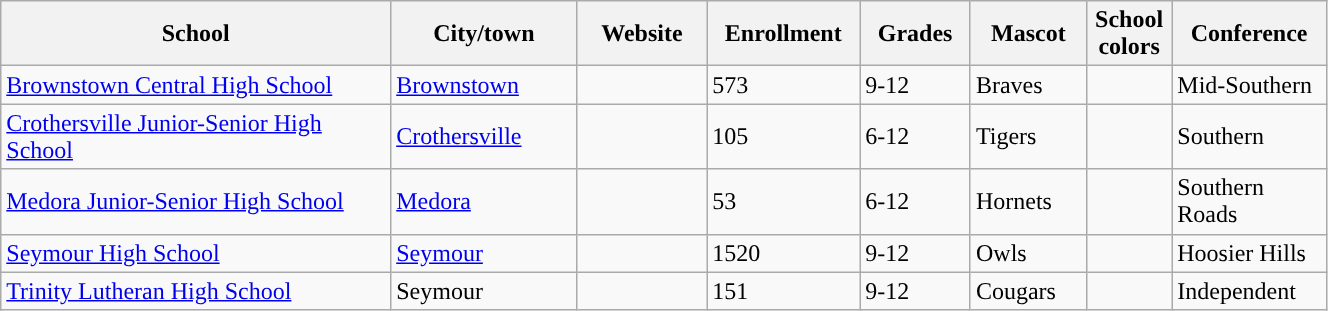<table class="wikitable sortable" width="70%">
<tr>
<th width="20%">School</th>
<th width="08%">City/town</th>
<th width="06%">Website</th>
<th width="04%">Enrollment</th>
<th width="04%">Grades</th>
<th width="04%">Mascot</th>
<th width=01%>School colors</th>
<th width="04%">Conference</th>
</tr>
<tr>
<td><a href='#'>Brownstown Central High School</a></td>
<td><a href='#'>Brownstown</a></td>
<td></td>
<td>573</td>
<td>9-12</td>
<td>Braves</td>
<td>  </td>
<td>Mid-Southern</td>
</tr>
<tr>
<td><a href='#'>Crothersville Junior-Senior High School</a></td>
<td><a href='#'>Crothersville</a></td>
<td></td>
<td>105</td>
<td>6-12</td>
<td>Tigers</td>
<td> </td>
<td>Southern</td>
</tr>
<tr>
<td><a href='#'>Medora Junior-Senior High School</a></td>
<td><a href='#'>Medora</a></td>
<td></td>
<td>53</td>
<td>6-12</td>
<td>Hornets</td>
<td> </td>
<td>Southern Roads</td>
</tr>
<tr>
<td><a href='#'>Seymour High School</a></td>
<td><a href='#'>Seymour</a></td>
<td></td>
<td>1520</td>
<td>9-12</td>
<td>Owls</td>
<td> </td>
<td>Hoosier Hills</td>
</tr>
<tr>
<td><a href='#'>Trinity Lutheran High School</a></td>
<td>Seymour</td>
<td></td>
<td>151</td>
<td>9-12</td>
<td>Cougars</td>
<td> </td>
<td>Independent</td>
</tr>
</table>
